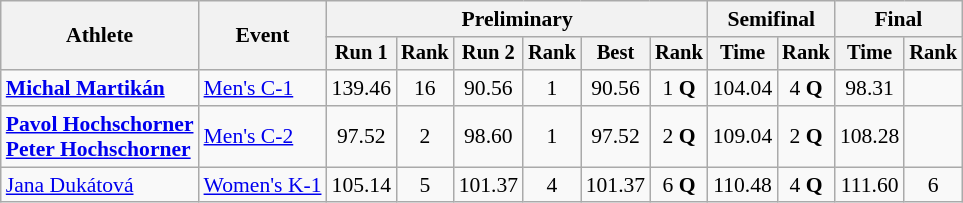<table class="wikitable" style="font-size:90%">
<tr>
<th rowspan="2">Athlete</th>
<th rowspan="2">Event</th>
<th colspan="6">Preliminary</th>
<th colspan="2">Semifinal</th>
<th colspan="2">Final</th>
</tr>
<tr style="font-size:95%">
<th>Run 1</th>
<th>Rank</th>
<th>Run 2</th>
<th>Rank</th>
<th>Best</th>
<th>Rank</th>
<th>Time</th>
<th>Rank</th>
<th>Time</th>
<th>Rank</th>
</tr>
<tr align=center>
<td align=left><strong><a href='#'>Michal Martikán</a></strong></td>
<td align=left><a href='#'>Men's C-1</a></td>
<td>139.46</td>
<td>16</td>
<td>90.56</td>
<td>1</td>
<td>90.56</td>
<td>1 <strong>Q</strong></td>
<td>104.04</td>
<td>4 <strong>Q</strong></td>
<td>98.31</td>
<td></td>
</tr>
<tr align=center>
<td align=left><strong><a href='#'>Pavol Hochschorner</a><br><a href='#'>Peter Hochschorner</a></strong></td>
<td align=left><a href='#'>Men's C-2</a></td>
<td>97.52</td>
<td>2</td>
<td>98.60</td>
<td>1</td>
<td>97.52</td>
<td>2 <strong>Q</strong></td>
<td>109.04</td>
<td>2 <strong>Q</strong></td>
<td>108.28</td>
<td></td>
</tr>
<tr align=center>
<td align=left><a href='#'>Jana Dukátová</a></td>
<td align=left><a href='#'>Women's K-1</a></td>
<td>105.14</td>
<td>5</td>
<td>101.37</td>
<td>4</td>
<td>101.37</td>
<td>6 <strong>Q</strong></td>
<td>110.48</td>
<td>4 <strong>Q</strong></td>
<td>111.60</td>
<td>6</td>
</tr>
</table>
